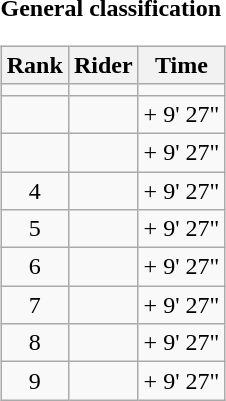<table>
<tr>
<td><strong>General classification</strong><br><table class="wikitable">
<tr>
<th scope="col">Rank</th>
<th scope="col">Rider</th>
<th scope="col">Time</th>
</tr>
<tr>
<td style="text-align:center;"></td>
<td></td>
<td style="text-align:center;"></td>
</tr>
<tr>
<td style="text-align:center;"></td>
<td></td>
<td style="text-align:center;">+ 9' 27"</td>
</tr>
<tr>
<td style="text-align:center;"></td>
<td></td>
<td style="text-align:center;">+ 9' 27"</td>
</tr>
<tr>
<td style="text-align:center;">4</td>
<td></td>
<td style="text-align:center;">+ 9' 27"</td>
</tr>
<tr>
<td style="text-align:center;">5</td>
<td></td>
<td style="text-align:center;">+ 9' 27"</td>
</tr>
<tr>
<td style="text-align:center;">6</td>
<td></td>
<td style="text-align:center;">+ 9' 27"</td>
</tr>
<tr>
<td style="text-align:center;">7</td>
<td></td>
<td style="text-align:center;">+ 9' 27"</td>
</tr>
<tr>
<td style="text-align:center;">8</td>
<td></td>
<td style="text-align:center;">+ 9' 27"</td>
</tr>
<tr>
<td style="text-align:center;">9</td>
<td></td>
<td style="text-align:center;">+ 9' 27"</td>
</tr>
</table>
</td>
</tr>
</table>
